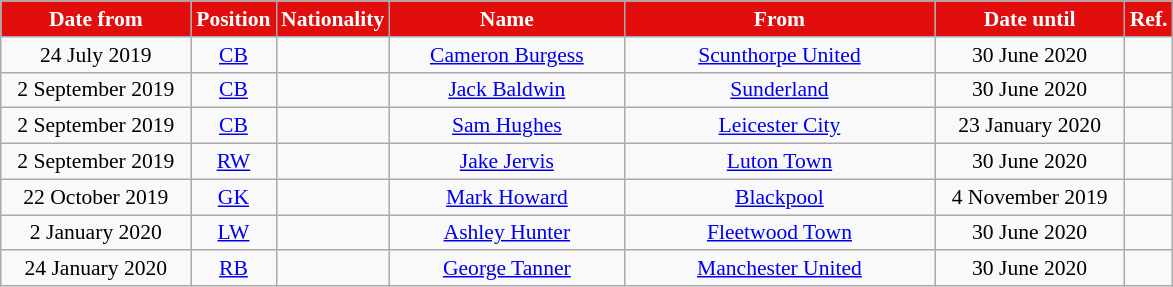<table class="wikitable"  style="text-align:center; font-size:90%; ">
<tr>
<th style="background:#e20e0e; color:#FFFFFF; width:120px;">Date from</th>
<th style="background:#e20e0e; color:#FFFFFF; width:50px;">Position</th>
<th style="background:#e20e0e; color:#FFFFFF; width:50px;">Nationality</th>
<th style="background:#e20e0e; color:#FFFFFF; width:150px;">Name</th>
<th style="background:#e20e0e; color:#FFFFFF; width:200px;">From</th>
<th style="background:#e20e0e; color:#FFFFFF; width:120px;">Date until</th>
<th style="background:#e20e0e; color:#FFFFFF; width:25px;">Ref.</th>
</tr>
<tr>
<td>24 July 2019</td>
<td><a href='#'>CB</a></td>
<td></td>
<td><a href='#'>Cameron Burgess</a></td>
<td> <a href='#'>Scunthorpe United</a></td>
<td>30 June 2020</td>
<td></td>
</tr>
<tr>
<td>2 September 2019</td>
<td><a href='#'>CB</a></td>
<td></td>
<td><a href='#'>Jack Baldwin</a></td>
<td> <a href='#'>Sunderland</a></td>
<td>30 June 2020</td>
<td></td>
</tr>
<tr>
<td>2 September 2019</td>
<td><a href='#'>CB</a></td>
<td></td>
<td><a href='#'>Sam Hughes</a></td>
<td> <a href='#'>Leicester City</a></td>
<td>23 January 2020</td>
<td></td>
</tr>
<tr>
<td>2 September 2019</td>
<td><a href='#'>RW</a></td>
<td></td>
<td><a href='#'>Jake Jervis</a></td>
<td> <a href='#'>Luton Town</a></td>
<td>30 June 2020</td>
<td></td>
</tr>
<tr>
<td>22 October 2019</td>
<td><a href='#'>GK</a></td>
<td></td>
<td><a href='#'>Mark Howard</a></td>
<td> <a href='#'>Blackpool</a></td>
<td>4 November 2019</td>
<td></td>
</tr>
<tr>
<td>2 January 2020</td>
<td><a href='#'>LW</a></td>
<td></td>
<td><a href='#'>Ashley Hunter</a></td>
<td> <a href='#'>Fleetwood Town</a></td>
<td>30 June 2020</td>
<td></td>
</tr>
<tr>
<td>24 January 2020</td>
<td><a href='#'>RB</a></td>
<td></td>
<td><a href='#'>George Tanner</a></td>
<td> <a href='#'>Manchester United</a></td>
<td>30 June 2020</td>
<td></td>
</tr>
</table>
